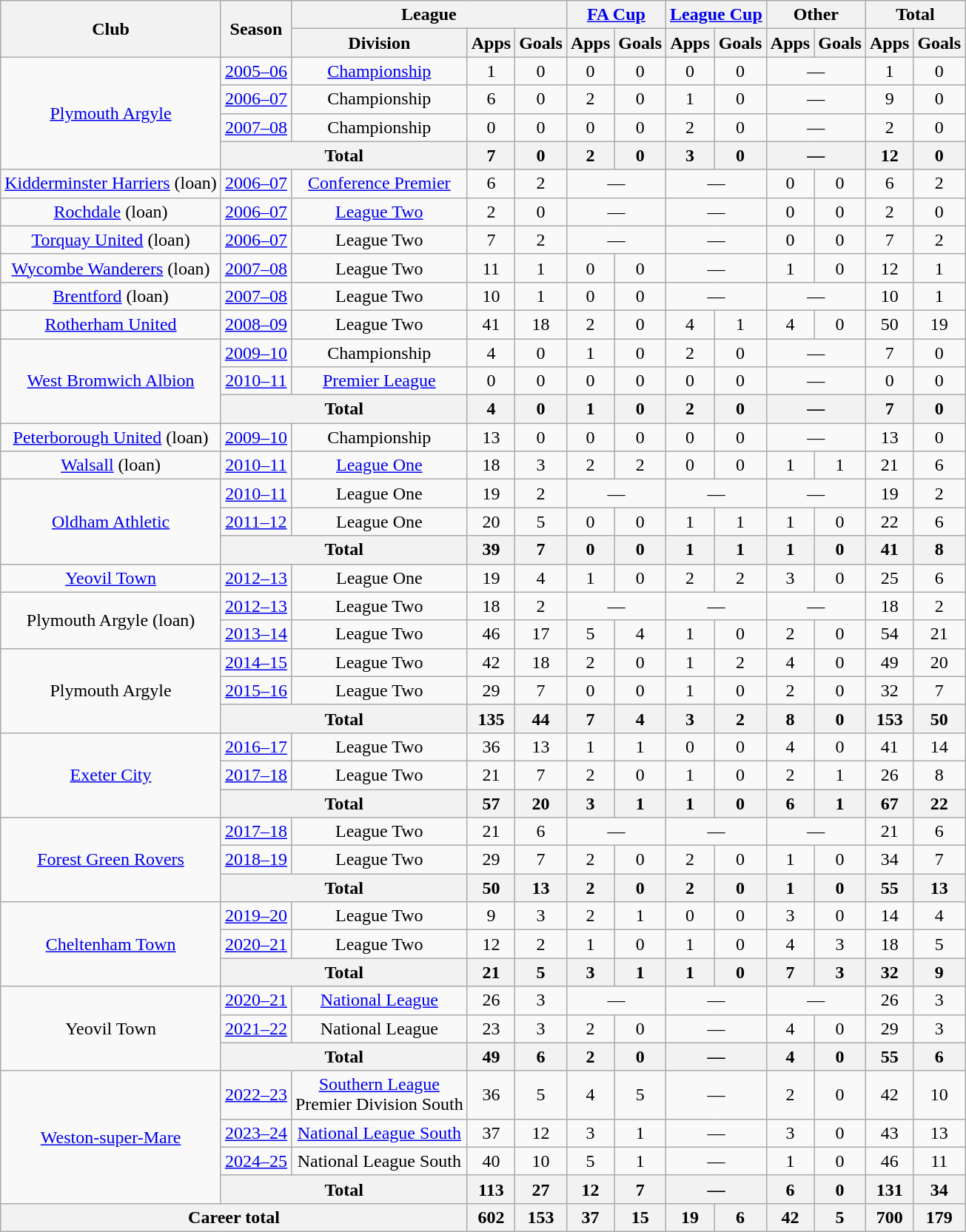<table class="wikitable" style="text-align: center;">
<tr>
<th rowspan="2">Club</th>
<th rowspan="2">Season</th>
<th colspan="3">League</th>
<th colspan="2"><a href='#'>FA Cup</a></th>
<th colspan="2"><a href='#'>League Cup</a></th>
<th colspan="2">Other</th>
<th colspan="2">Total</th>
</tr>
<tr>
<th>Division</th>
<th>Apps</th>
<th>Goals</th>
<th>Apps</th>
<th>Goals</th>
<th>Apps</th>
<th>Goals</th>
<th>Apps</th>
<th>Goals</th>
<th>Apps</th>
<th>Goals</th>
</tr>
<tr>
<td rowspan="4"><a href='#'>Plymouth Argyle</a></td>
<td><a href='#'>2005–06</a></td>
<td><a href='#'>Championship</a></td>
<td>1</td>
<td>0</td>
<td>0</td>
<td>0</td>
<td>0</td>
<td>0</td>
<td colspan="2">—</td>
<td>1</td>
<td>0</td>
</tr>
<tr>
<td><a href='#'>2006–07</a></td>
<td>Championship</td>
<td>6</td>
<td>0</td>
<td>2</td>
<td>0</td>
<td>1</td>
<td>0</td>
<td colspan="2">—</td>
<td>9</td>
<td>0</td>
</tr>
<tr>
<td><a href='#'>2007–08</a></td>
<td>Championship</td>
<td>0</td>
<td>0</td>
<td>0</td>
<td>0</td>
<td>2</td>
<td>0</td>
<td colspan="2">—</td>
<td>2</td>
<td>0</td>
</tr>
<tr>
<th colspan="2">Total</th>
<th>7</th>
<th>0</th>
<th>2</th>
<th>0</th>
<th>3</th>
<th>0</th>
<th colspan="2">—</th>
<th>12</th>
<th>0</th>
</tr>
<tr>
<td><a href='#'>Kidderminster Harriers</a> (loan)</td>
<td><a href='#'>2006–07</a></td>
<td><a href='#'>Conference Premier</a></td>
<td>6</td>
<td>2</td>
<td colspan="2">—</td>
<td colspan="2">—</td>
<td>0</td>
<td>0</td>
<td>6</td>
<td>2</td>
</tr>
<tr>
<td><a href='#'>Rochdale</a> (loan)</td>
<td><a href='#'>2006–07</a></td>
<td><a href='#'>League Two</a></td>
<td>2</td>
<td>0</td>
<td colspan="2">—</td>
<td colspan="2">—</td>
<td>0</td>
<td>0</td>
<td>2</td>
<td>0</td>
</tr>
<tr>
<td><a href='#'>Torquay United</a> (loan)</td>
<td><a href='#'>2006–07</a></td>
<td>League Two</td>
<td>7</td>
<td>2</td>
<td colspan="2">—</td>
<td colspan="2">—</td>
<td>0</td>
<td>0</td>
<td>7</td>
<td>2</td>
</tr>
<tr>
<td><a href='#'>Wycombe Wanderers</a> (loan)</td>
<td><a href='#'>2007–08</a></td>
<td>League Two</td>
<td>11</td>
<td>1</td>
<td>0</td>
<td>0</td>
<td colspan="2">—</td>
<td>1</td>
<td>0</td>
<td>12</td>
<td>1</td>
</tr>
<tr>
<td><a href='#'>Brentford</a> (loan)</td>
<td><a href='#'>2007–08</a></td>
<td>League Two</td>
<td>10</td>
<td>1</td>
<td>0</td>
<td>0</td>
<td colspan="2">—</td>
<td colspan="2">—</td>
<td>10</td>
<td>1</td>
</tr>
<tr>
<td><a href='#'>Rotherham United</a></td>
<td><a href='#'>2008–09</a></td>
<td>League Two</td>
<td>41</td>
<td>18</td>
<td>2</td>
<td>0</td>
<td>4</td>
<td>1</td>
<td>4</td>
<td>0</td>
<td>50</td>
<td>19</td>
</tr>
<tr>
<td rowspan="3"><a href='#'>West Bromwich Albion</a></td>
<td><a href='#'>2009–10</a></td>
<td>Championship</td>
<td>4</td>
<td>0</td>
<td>1</td>
<td>0</td>
<td>2</td>
<td>0</td>
<td colspan="2">—</td>
<td>7</td>
<td>0</td>
</tr>
<tr>
<td><a href='#'>2010–11</a></td>
<td><a href='#'>Premier League</a></td>
<td>0</td>
<td>0</td>
<td>0</td>
<td>0</td>
<td>0</td>
<td>0</td>
<td colspan="2">—</td>
<td>0</td>
<td>0</td>
</tr>
<tr>
<th colspan="2">Total</th>
<th>4</th>
<th>0</th>
<th>1</th>
<th>0</th>
<th>2</th>
<th>0</th>
<th colspan="2">—</th>
<th>7</th>
<th>0</th>
</tr>
<tr>
<td><a href='#'>Peterborough United</a> (loan)</td>
<td><a href='#'>2009–10</a></td>
<td>Championship</td>
<td>13</td>
<td>0</td>
<td>0</td>
<td>0</td>
<td>0</td>
<td>0</td>
<td colspan="2">—</td>
<td>13</td>
<td>0</td>
</tr>
<tr>
<td><a href='#'>Walsall</a> (loan)</td>
<td><a href='#'>2010–11</a></td>
<td><a href='#'>League One</a></td>
<td>18</td>
<td>3</td>
<td>2</td>
<td>2</td>
<td>0</td>
<td>0</td>
<td>1</td>
<td>1</td>
<td>21</td>
<td>6</td>
</tr>
<tr>
<td rowspan="3"><a href='#'>Oldham Athletic</a></td>
<td><a href='#'>2010–11</a></td>
<td>League One</td>
<td>19</td>
<td>2</td>
<td colspan="2">—</td>
<td colspan="2">—</td>
<td colspan="2">—</td>
<td>19</td>
<td>2</td>
</tr>
<tr>
<td><a href='#'>2011–12</a></td>
<td>League One</td>
<td>20</td>
<td>5</td>
<td>0</td>
<td>0</td>
<td>1</td>
<td>1</td>
<td>1</td>
<td>0</td>
<td>22</td>
<td>6</td>
</tr>
<tr>
<th colspan="2">Total</th>
<th>39</th>
<th>7</th>
<th>0</th>
<th>0</th>
<th>1</th>
<th>1</th>
<th>1</th>
<th>0</th>
<th>41</th>
<th>8</th>
</tr>
<tr>
<td><a href='#'>Yeovil Town</a></td>
<td><a href='#'>2012–13</a></td>
<td>League One</td>
<td>19</td>
<td>4</td>
<td>1</td>
<td>0</td>
<td>2</td>
<td>2</td>
<td>3</td>
<td>0</td>
<td>25</td>
<td>6</td>
</tr>
<tr>
<td rowspan="2">Plymouth Argyle (loan)</td>
<td><a href='#'>2012–13</a></td>
<td>League Two</td>
<td>18</td>
<td>2</td>
<td colspan="2">—</td>
<td colspan="2">—</td>
<td colspan="2">—</td>
<td>18</td>
<td>2</td>
</tr>
<tr>
<td><a href='#'>2013–14</a></td>
<td>League Two</td>
<td>46</td>
<td>17</td>
<td>5</td>
<td>4</td>
<td>1</td>
<td>0</td>
<td>2</td>
<td>0</td>
<td>54</td>
<td>21</td>
</tr>
<tr>
<td rowspan="3">Plymouth Argyle</td>
<td><a href='#'>2014–15</a></td>
<td>League Two</td>
<td>42</td>
<td>18</td>
<td>2</td>
<td>0</td>
<td>1</td>
<td>2</td>
<td>4</td>
<td>0</td>
<td>49</td>
<td>20</td>
</tr>
<tr>
<td><a href='#'>2015–16</a></td>
<td>League Two</td>
<td>29</td>
<td>7</td>
<td>0</td>
<td>0</td>
<td>1</td>
<td>0</td>
<td>2</td>
<td>0</td>
<td>32</td>
<td>7</td>
</tr>
<tr>
<th colspan="2">Total</th>
<th>135</th>
<th>44</th>
<th>7</th>
<th>4</th>
<th>3</th>
<th>2</th>
<th>8</th>
<th>0</th>
<th>153</th>
<th>50</th>
</tr>
<tr>
<td rowspan="3"><a href='#'>Exeter City</a></td>
<td><a href='#'>2016–17</a></td>
<td>League Two</td>
<td>36</td>
<td>13</td>
<td>1</td>
<td>1</td>
<td>0</td>
<td>0</td>
<td>4</td>
<td>0</td>
<td>41</td>
<td>14</td>
</tr>
<tr>
<td><a href='#'>2017–18</a></td>
<td>League Two</td>
<td>21</td>
<td>7</td>
<td>2</td>
<td>0</td>
<td>1</td>
<td>0</td>
<td>2</td>
<td>1</td>
<td>26</td>
<td>8</td>
</tr>
<tr>
<th colspan="2">Total</th>
<th>57</th>
<th>20</th>
<th>3</th>
<th>1</th>
<th>1</th>
<th>0</th>
<th>6</th>
<th>1</th>
<th>67</th>
<th>22</th>
</tr>
<tr>
<td rowspan=3><a href='#'>Forest Green Rovers</a></td>
<td><a href='#'>2017–18</a></td>
<td>League Two</td>
<td>21</td>
<td>6</td>
<td colspan="2">—</td>
<td colspan="2">—</td>
<td colspan="2">—</td>
<td>21</td>
<td>6</td>
</tr>
<tr>
<td><a href='#'>2018–19</a></td>
<td>League Two</td>
<td>29</td>
<td>7</td>
<td>2</td>
<td>0</td>
<td>2</td>
<td>0</td>
<td>1</td>
<td>0</td>
<td>34</td>
<td>7</td>
</tr>
<tr>
<th colspan="2">Total</th>
<th>50</th>
<th>13</th>
<th>2</th>
<th>0</th>
<th>2</th>
<th>0</th>
<th>1</th>
<th>0</th>
<th>55</th>
<th>13</th>
</tr>
<tr>
<td rowspan="3"><a href='#'>Cheltenham Town</a></td>
<td><a href='#'>2019–20</a></td>
<td>League Two</td>
<td>9</td>
<td>3</td>
<td>2</td>
<td>1</td>
<td>0</td>
<td>0</td>
<td>3</td>
<td>0</td>
<td>14</td>
<td>4</td>
</tr>
<tr>
<td><a href='#'>2020–21</a></td>
<td>League Two</td>
<td>12</td>
<td>2</td>
<td>1</td>
<td>0</td>
<td>1</td>
<td>0</td>
<td>4</td>
<td>3</td>
<td>18</td>
<td>5</td>
</tr>
<tr>
<th colspan="2">Total</th>
<th>21</th>
<th>5</th>
<th>3</th>
<th>1</th>
<th>1</th>
<th>0</th>
<th>7</th>
<th>3</th>
<th>32</th>
<th>9</th>
</tr>
<tr>
<td rowspan=3>Yeovil Town</td>
<td><a href='#'>2020–21</a></td>
<td><a href='#'>National League</a></td>
<td>26</td>
<td>3</td>
<td colspan="2">—</td>
<td colspan="2">—</td>
<td colspan="2">—</td>
<td>26</td>
<td>3</td>
</tr>
<tr>
<td><a href='#'>2021–22</a></td>
<td>National League</td>
<td>23</td>
<td>3</td>
<td>2</td>
<td>0</td>
<td colspan="2">—</td>
<td>4</td>
<td>0</td>
<td>29</td>
<td>3</td>
</tr>
<tr>
<th colspan=2>Total</th>
<th>49</th>
<th>6</th>
<th>2</th>
<th>0</th>
<th colspan="2">—</th>
<th>4</th>
<th>0</th>
<th>55</th>
<th>6</th>
</tr>
<tr>
<td rowspan=4><a href='#'>Weston-super-Mare</a></td>
<td><a href='#'>2022–23</a></td>
<td><a href='#'>Southern League</a><br>Premier Division South</td>
<td>36</td>
<td>5</td>
<td>4</td>
<td>5</td>
<td colspan=2>—</td>
<td>2</td>
<td>0</td>
<td>42</td>
<td>10</td>
</tr>
<tr>
<td><a href='#'>2023–24</a></td>
<td><a href='#'>National League South</a></td>
<td>37</td>
<td>12</td>
<td>3</td>
<td>1</td>
<td colspan="2">—</td>
<td>3</td>
<td>0</td>
<td>43</td>
<td>13</td>
</tr>
<tr>
<td><a href='#'>2024–25</a></td>
<td>National League South</td>
<td>40</td>
<td>10</td>
<td>5</td>
<td>1</td>
<td colspan="2">—</td>
<td>1</td>
<td>0</td>
<td>46</td>
<td>11</td>
</tr>
<tr>
<th colspan=2>Total</th>
<th>113</th>
<th>27</th>
<th>12</th>
<th>7</th>
<th colspan="2">—</th>
<th>6</th>
<th>0</th>
<th>131</th>
<th>34</th>
</tr>
<tr>
<th colspan="3">Career total</th>
<th>602</th>
<th>153</th>
<th>37</th>
<th>15</th>
<th>19</th>
<th>6</th>
<th>42</th>
<th>5</th>
<th>700</th>
<th>179</th>
</tr>
</table>
